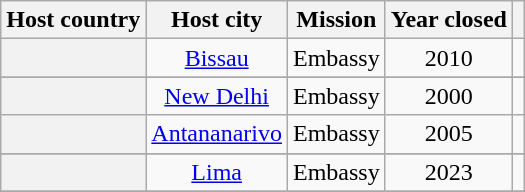<table class="wikitable plainrowheaders" style="text-align:center;">
<tr>
<th scope="col">Host country</th>
<th scope="col">Host city</th>
<th scope="col">Mission</th>
<th scope="col">Year closed</th>
<th scope="col"></th>
</tr>
<tr>
<th scope="row"></th>
<td><a href='#'>Bissau</a></td>
<td>Embassy</td>
<td>2010</td>
<td></td>
</tr>
<tr>
</tr>
<tr>
<th scope="row"></th>
<td><a href='#'>New Delhi</a></td>
<td>Embassy</td>
<td>2000</td>
<td></td>
</tr>
<tr>
<th scope="row"></th>
<td><a href='#'>Antananarivo</a></td>
<td>Embassy</td>
<td>2005</td>
<td></td>
</tr>
<tr>
</tr>
<tr>
<th scope="row"></th>
<td><a href='#'>Lima</a></td>
<td>Embassy</td>
<td>2023</td>
<td></td>
</tr>
<tr>
</tr>
</table>
